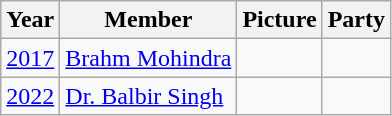<table class="wikitable sortable">
<tr>
<th>Year</th>
<th>Member</th>
<th>Picture</th>
<th colspan="2">Party</th>
</tr>
<tr>
<td><a href='#'>2017</a></td>
<td><a href='#'>Brahm Mohindra</a></td>
<td></td>
<td></td>
</tr>
<tr>
<td><a href='#'>2022</a></td>
<td><a href='#'>Dr. Balbir Singh</a></td>
<td></td>
<td></td>
</tr>
</table>
